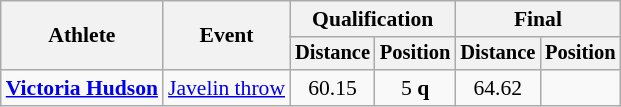<table class=wikitable style=font-size:90%>
<tr>
<th rowspan=2>Athlete</th>
<th rowspan=2>Event</th>
<th colspan=2>Qualification</th>
<th colspan=2>Final</th>
</tr>
<tr style=font-size:95%>
<th>Distance</th>
<th>Position</th>
<th>Distance</th>
<th>Position</th>
</tr>
<tr align=center>
<td align=left><strong><a href='#'>Victoria Hudson</a></strong></td>
<td align=left><a href='#'>Javelin throw</a></td>
<td>60.15</td>
<td>5 <strong>q</strong></td>
<td>64.62</td>
<td></td>
</tr>
</table>
